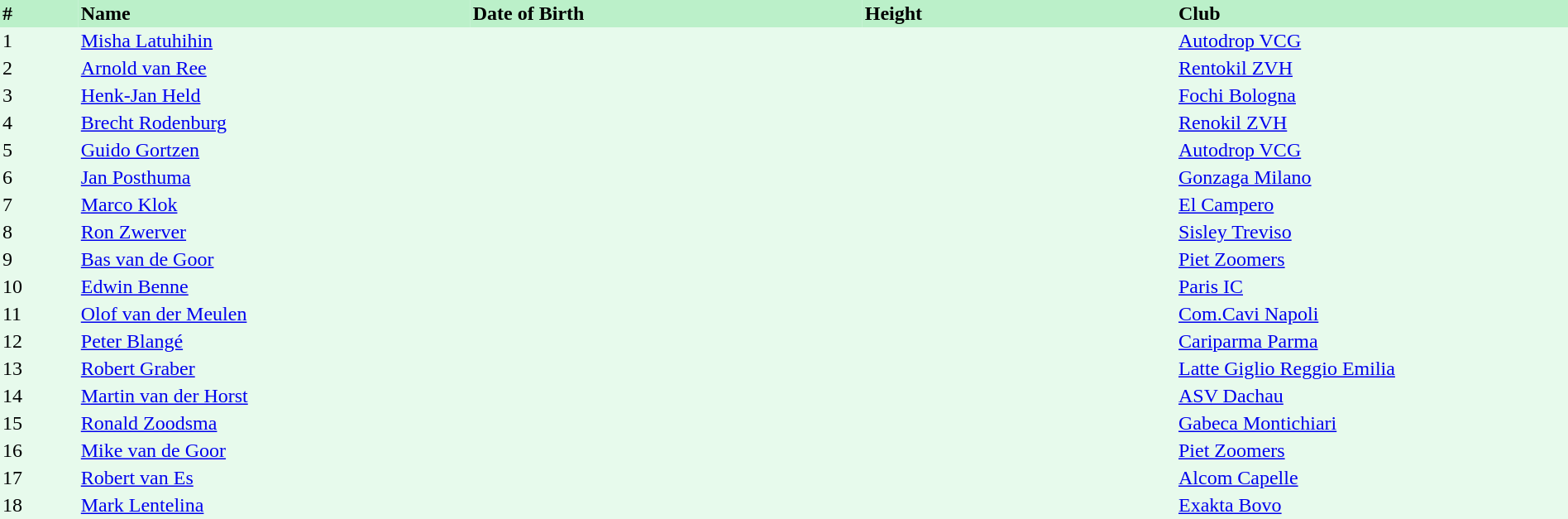<table border=0 cellpadding=2 cellspacing=0  |- bgcolor=#E7FAEC style=text-align:left; font-size:90%; width=100%>
<tr style="background:#bbf0c9;">
<th width=5%>#</th>
<th style="width:25%; text-align:left;">Name</th>
<th width=25%>Date of Birth</th>
<th width=20%>Height</th>
<th width=25%>Club</th>
</tr>
<tr>
<td>1</td>
<td><a href='#'>Misha Latuhihin</a></td>
<td></td>
<td></td>
<td><a href='#'>Autodrop VCG</a></td>
</tr>
<tr>
<td>2</td>
<td><a href='#'>Arnold van Ree</a></td>
<td></td>
<td></td>
<td><a href='#'>Rentokil ZVH</a></td>
</tr>
<tr>
<td>3</td>
<td><a href='#'>Henk-Jan Held</a></td>
<td></td>
<td></td>
<td><a href='#'>Fochi Bologna</a> </td>
</tr>
<tr>
<td>4</td>
<td><a href='#'>Brecht Rodenburg</a></td>
<td></td>
<td></td>
<td><a href='#'>Renokil ZVH</a></td>
</tr>
<tr>
<td>5</td>
<td><a href='#'>Guido Gortzen</a></td>
<td></td>
<td></td>
<td><a href='#'>Autodrop VCG</a></td>
</tr>
<tr>
<td>6</td>
<td><a href='#'>Jan Posthuma</a></td>
<td></td>
<td></td>
<td><a href='#'>Gonzaga Milano</a> </td>
</tr>
<tr>
<td>7</td>
<td><a href='#'>Marco Klok</a></td>
<td></td>
<td></td>
<td><a href='#'>El Campero</a> </td>
</tr>
<tr>
<td>8</td>
<td><a href='#'>Ron Zwerver</a></td>
<td></td>
<td></td>
<td><a href='#'>Sisley Treviso</a> </td>
</tr>
<tr>
<td>9</td>
<td><a href='#'>Bas van de Goor</a></td>
<td></td>
<td></td>
<td><a href='#'>Piet Zoomers</a></td>
</tr>
<tr>
<td>10</td>
<td><a href='#'>Edwin Benne</a></td>
<td></td>
<td></td>
<td><a href='#'>Paris IC</a> </td>
</tr>
<tr>
<td>11</td>
<td><a href='#'>Olof van der Meulen</a></td>
<td></td>
<td></td>
<td><a href='#'>Com.Cavi Napoli</a> </td>
</tr>
<tr>
<td>12</td>
<td><a href='#'>Peter Blangé</a></td>
<td></td>
<td></td>
<td><a href='#'>Cariparma Parma</a> </td>
</tr>
<tr>
<td>13</td>
<td><a href='#'>Robert Graber</a></td>
<td></td>
<td></td>
<td><a href='#'>Latte Giglio Reggio Emilia</a> </td>
</tr>
<tr>
<td>14</td>
<td><a href='#'>Martin van der Horst</a></td>
<td></td>
<td></td>
<td><a href='#'>ASV Dachau</a> </td>
</tr>
<tr>
<td>15</td>
<td><a href='#'>Ronald Zoodsma</a></td>
<td></td>
<td></td>
<td><a href='#'>Gabeca Montichiari</a> </td>
</tr>
<tr>
<td>16</td>
<td><a href='#'>Mike van de Goor</a></td>
<td></td>
<td></td>
<td><a href='#'>Piet Zoomers</a></td>
</tr>
<tr>
<td>17</td>
<td><a href='#'>Robert van Es</a></td>
<td></td>
<td></td>
<td><a href='#'>Alcom Capelle</a></td>
</tr>
<tr>
<td>18</td>
<td><a href='#'>Mark Lentelina</a></td>
<td></td>
<td></td>
<td><a href='#'>Exakta Bovo</a></td>
</tr>
</table>
